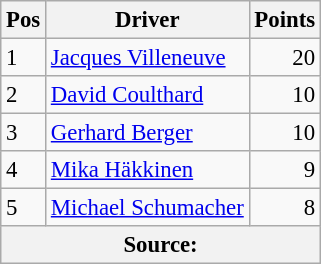<table class="wikitable" style="font-size: 95%;">
<tr>
<th>Pos</th>
<th>Driver</th>
<th>Points</th>
</tr>
<tr>
<td>1</td>
<td> <a href='#'>Jacques Villeneuve</a></td>
<td align="right">20</td>
</tr>
<tr>
<td>2</td>
<td> <a href='#'>David Coulthard</a></td>
<td align="right">10</td>
</tr>
<tr>
<td>3</td>
<td> <a href='#'>Gerhard Berger</a></td>
<td align="right">10</td>
</tr>
<tr>
<td>4</td>
<td> <a href='#'>Mika Häkkinen</a></td>
<td align="right">9</td>
</tr>
<tr>
<td>5</td>
<td> <a href='#'>Michael Schumacher</a></td>
<td align="right">8</td>
</tr>
<tr>
<th colspan=3>Source:</th>
</tr>
</table>
